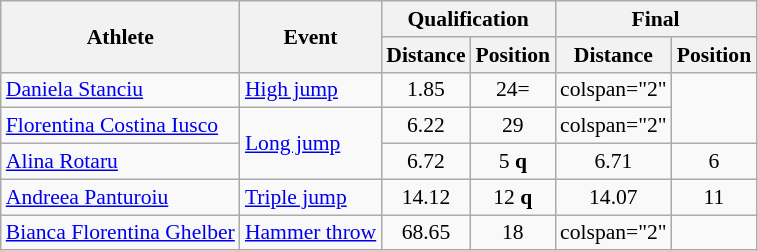<table class="wikitable" style="font-size:90%">
<tr>
<th rowspan="2">Athlete</th>
<th rowspan="2">Event</th>
<th colspan="2">Qualification</th>
<th colspan="2">Final</th>
</tr>
<tr>
<th>Distance</th>
<th>Position</th>
<th>Distance</th>
<th>Position</th>
</tr>
<tr style=text-align:center>
<td style=text-align:left><a href='#'>Daniela Stanciu</a></td>
<td style=text-align:left><a href='#'>High jump</a></td>
<td>1.85</td>
<td>24=</td>
<td>colspan="2" </td>
</tr>
<tr style=text-align:center>
<td style=text-align:left><a href='#'>Florentina Costina Iusco</a></td>
<td style=text-align:left rowspan="2"><a href='#'>Long jump</a></td>
<td>6.22</td>
<td>29</td>
<td>colspan="2" </td>
</tr>
<tr style=text-align:center>
<td style=text-align:left><a href='#'>Alina Rotaru</a></td>
<td>6.72</td>
<td>5 <strong>q</strong></td>
<td>6.71</td>
<td>6</td>
</tr>
<tr style=text-align:center>
<td style=text-align:left><a href='#'>Andreea Panturoiu</a></td>
<td style=text-align:left><a href='#'>Triple jump</a></td>
<td>14.12</td>
<td>12 <strong>q</strong></td>
<td>14.07</td>
<td>11</td>
</tr>
<tr style=text-align:center>
<td style=text-align:left><a href='#'>Bianca Florentina Ghelber</a></td>
<td style=text-align:left><a href='#'>Hammer throw</a></td>
<td>68.65</td>
<td>18</td>
<td>colspan="2" </td>
</tr>
</table>
